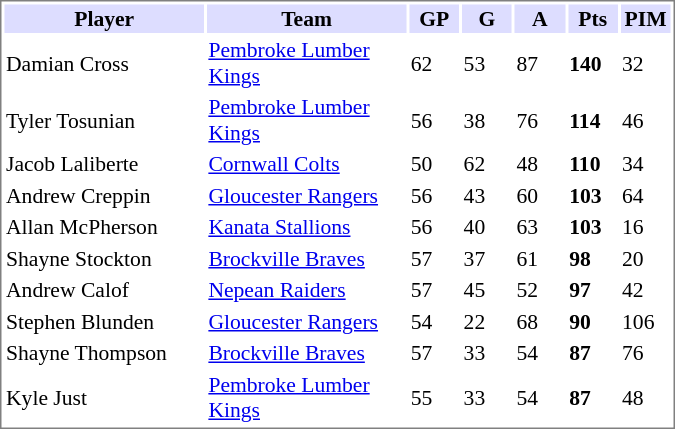<table cellpadding="0">
<tr align="left" style="vertical-align: top">
<td></td>
<td><br><table cellpadding="1" width="450px" style="font-size: 90%; border: 1px solid gray;">
<tr>
<th bgcolor="#DDDDFF" width="30%">Player</th>
<th bgcolor="#DDDDFF" width="30%">Team</th>
<th bgcolor="#DDDDFF" width="7.5%">GP</th>
<th bgcolor="#DDDDFF" width="7.5%">G</th>
<th bgcolor="#DDDDFF" width="7.5%">A</th>
<th bgcolor="#DDDDFF" width="7.5%">Pts</th>
<th bgcolor="#DDDDFF" width="7.5%">PIM</th>
</tr>
<tr>
<td>Damian Cross</td>
<td><a href='#'>Pembroke Lumber Kings</a></td>
<td>62</td>
<td>53</td>
<td>87</td>
<td><strong>140</strong></td>
<td>32</td>
</tr>
<tr>
<td>Tyler Tosunian</td>
<td><a href='#'>Pembroke Lumber Kings</a></td>
<td>56</td>
<td>38</td>
<td>76</td>
<td><strong>114</strong></td>
<td>46</td>
</tr>
<tr>
<td>Jacob Laliberte</td>
<td><a href='#'>Cornwall Colts</a></td>
<td>50</td>
<td>62</td>
<td>48</td>
<td><strong>110</strong></td>
<td>34</td>
</tr>
<tr>
<td>Andrew Creppin</td>
<td><a href='#'>Gloucester Rangers</a></td>
<td>56</td>
<td>43</td>
<td>60</td>
<td><strong>103</strong></td>
<td>64</td>
</tr>
<tr>
<td>Allan McPherson</td>
<td><a href='#'>Kanata Stallions</a></td>
<td>56</td>
<td>40</td>
<td>63</td>
<td><strong>103</strong></td>
<td>16</td>
</tr>
<tr>
<td>Shayne Stockton</td>
<td><a href='#'>Brockville Braves</a></td>
<td>57</td>
<td>37</td>
<td>61</td>
<td><strong>98</strong></td>
<td>20</td>
</tr>
<tr>
<td>Andrew Calof</td>
<td><a href='#'>Nepean Raiders</a></td>
<td>57</td>
<td>45</td>
<td>52</td>
<td><strong>97</strong></td>
<td>42</td>
</tr>
<tr>
<td>Stephen Blunden</td>
<td><a href='#'>Gloucester Rangers</a></td>
<td>54</td>
<td>22</td>
<td>68</td>
<td><strong>90</strong></td>
<td>106</td>
</tr>
<tr>
<td>Shayne Thompson</td>
<td><a href='#'>Brockville Braves</a></td>
<td>57</td>
<td>33</td>
<td>54</td>
<td><strong>87</strong></td>
<td>76</td>
</tr>
<tr>
<td>Kyle Just</td>
<td><a href='#'>Pembroke Lumber Kings</a></td>
<td>55</td>
<td>33</td>
<td>54</td>
<td><strong>87</strong></td>
<td>48</td>
</tr>
</table>
</td>
</tr>
</table>
